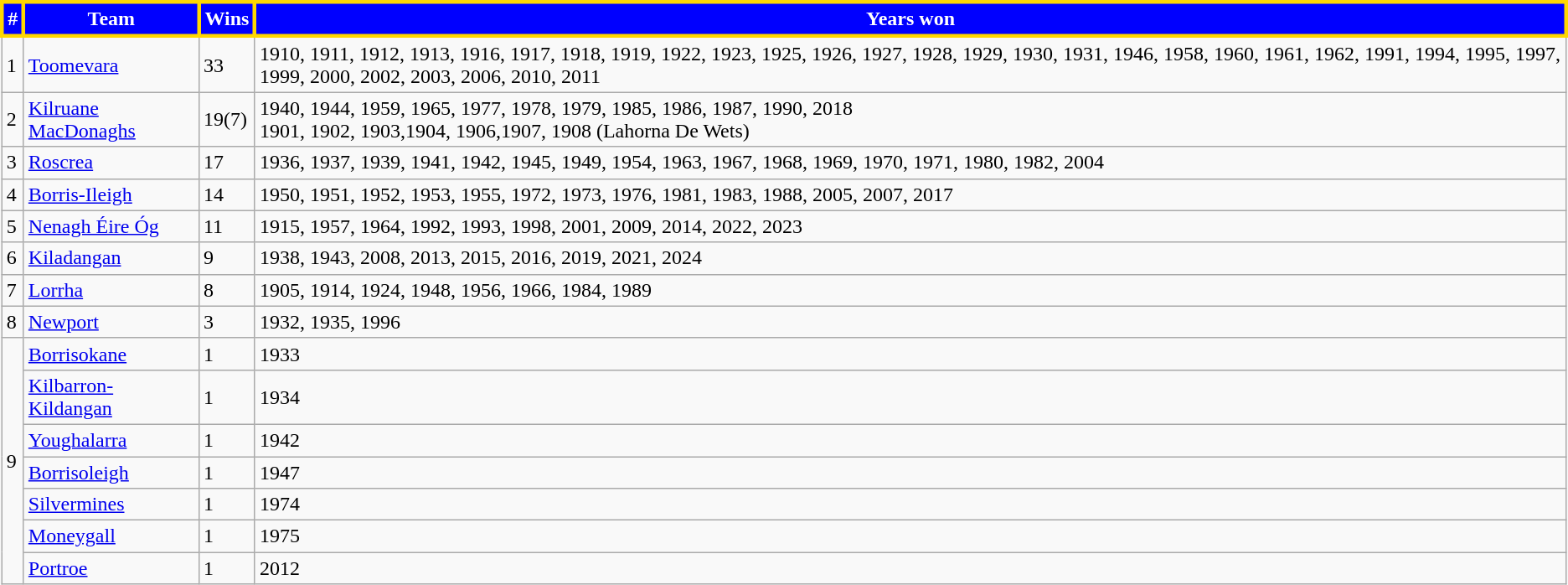<table class="wikitable">
<tr>
<th style="background:blue;color:white;border:3px solid gold">#</th>
<th style="background:blue;color:white;border:3px solid gold">Team</th>
<th style="background:blue;color:white;border:3px solid gold">Wins</th>
<th style="background:blue;color:white;border:3px solid gold">Years won</th>
</tr>
<tr>
<td>1</td>
<td><a href='#'>Toomevara</a></td>
<td>33</td>
<td>1910, 1911, 1912, 1913, 1916, 1917, 1918, 1919, 1922, 1923, 1925, 1926, 1927, 1928, 1929, 1930, 1931, 1946, 1958, 1960, 1961, 1962, 1991, 1994, 1995, 1997, 1999, 2000, 2002, 2003, 2006, 2010, 2011</td>
</tr>
<tr>
<td>2</td>
<td><a href='#'>Kilruane MacDonaghs</a></td>
<td>19(7)</td>
<td>1940, 1944, 1959, 1965, 1977, 1978, 1979, 1985, 1986, 1987, 1990, 2018<br>1901, 1902, 1903,1904, 1906,1907, 1908 (Lahorna De Wets)</td>
</tr>
<tr>
<td>3</td>
<td><a href='#'>Roscrea</a></td>
<td>17</td>
<td>1936, 1937, 1939, 1941, 1942, 1945, 1949, 1954, 1963, 1967, 1968, 1969, 1970, 1971, 1980, 1982, 2004</td>
</tr>
<tr>
<td>4</td>
<td><a href='#'>Borris-Ileigh</a></td>
<td>14</td>
<td>1950, 1951, 1952, 1953, 1955, 1972, 1973, 1976, 1981, 1983, 1988, 2005, 2007, 2017</td>
</tr>
<tr>
<td>5</td>
<td><a href='#'>Nenagh Éire Óg</a></td>
<td>11</td>
<td>1915, 1957, 1964, 1992, 1993, 1998, 2001, 2009, 2014, 2022, 2023</td>
</tr>
<tr>
<td>6</td>
<td><a href='#'>Kiladangan</a></td>
<td>9</td>
<td>1938, 1943, 2008, 2013, 2015, 2016, 2019, 2021, 2024</td>
</tr>
<tr>
<td>7</td>
<td><a href='#'>Lorrha</a></td>
<td>8</td>
<td>1905, 1914, 1924, 1948, 1956, 1966, 1984, 1989</td>
</tr>
<tr>
<td>8</td>
<td><a href='#'>Newport</a></td>
<td>3</td>
<td>1932, 1935, 1996</td>
</tr>
<tr>
<td rowspan="7">9</td>
<td><a href='#'>Borrisokane</a></td>
<td>1</td>
<td>1933</td>
</tr>
<tr>
<td><a href='#'>Kilbarron-Kildangan</a></td>
<td>1</td>
<td>1934</td>
</tr>
<tr>
<td><a href='#'>Youghalarra</a></td>
<td>1</td>
<td>1942</td>
</tr>
<tr>
<td><a href='#'>Borrisoleigh</a></td>
<td>1</td>
<td>1947</td>
</tr>
<tr>
<td><a href='#'>Silvermines</a></td>
<td>1</td>
<td>1974</td>
</tr>
<tr>
<td><a href='#'>Moneygall</a></td>
<td>1</td>
<td>1975</td>
</tr>
<tr>
<td><a href='#'>Portroe</a></td>
<td>1</td>
<td>2012</td>
</tr>
</table>
